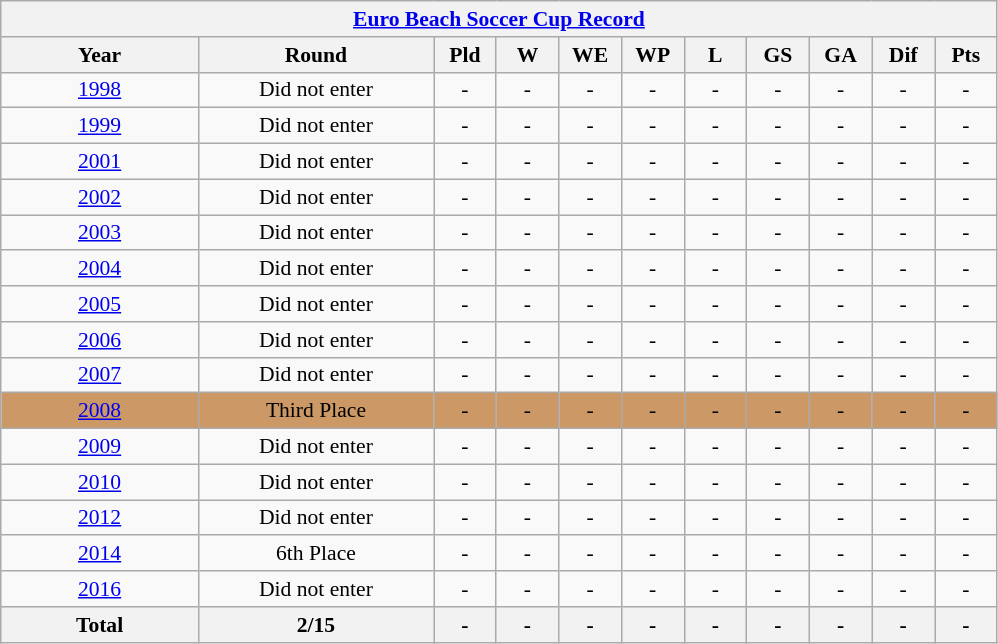<table class="wikitable" style="text-align: center;font-size:90%;">
<tr>
<th colspan=11><a href='#'>Euro Beach Soccer Cup Record</a></th>
</tr>
<tr>
<th width=125>Year</th>
<th width=150>Round</th>
<th width=35>Pld</th>
<th width=35>W</th>
<th width=35>WE</th>
<th width=35>WP</th>
<th width=35>L</th>
<th width=35>GS</th>
<th width=35>GA</th>
<th width=35>Dif</th>
<th width=35>Pts</th>
</tr>
<tr>
<td> <a href='#'>1998</a></td>
<td>Did not enter</td>
<td>-</td>
<td>-</td>
<td>-</td>
<td>-</td>
<td>-</td>
<td>-</td>
<td>-</td>
<td>-</td>
<td>-</td>
</tr>
<tr>
<td> <a href='#'>1999</a></td>
<td>Did not enter</td>
<td>-</td>
<td>-</td>
<td>-</td>
<td>-</td>
<td>-</td>
<td>-</td>
<td>-</td>
<td>-</td>
<td>-</td>
</tr>
<tr>
<td> <a href='#'>2001</a></td>
<td>Did not enter</td>
<td>-</td>
<td>-</td>
<td>-</td>
<td>-</td>
<td>-</td>
<td>-</td>
<td>-</td>
<td>-</td>
<td>-</td>
</tr>
<tr>
<td> <a href='#'>2002</a></td>
<td>Did not enter</td>
<td>-</td>
<td>-</td>
<td>-</td>
<td>-</td>
<td>-</td>
<td>-</td>
<td>-</td>
<td>-</td>
<td>-</td>
</tr>
<tr>
<td> <a href='#'>2003</a></td>
<td>Did not enter</td>
<td>-</td>
<td>-</td>
<td>-</td>
<td>-</td>
<td>-</td>
<td>-</td>
<td>-</td>
<td>-</td>
<td>-</td>
</tr>
<tr>
<td> <a href='#'>2004</a></td>
<td>Did not enter</td>
<td>-</td>
<td>-</td>
<td>-</td>
<td>-</td>
<td>-</td>
<td>-</td>
<td>-</td>
<td>-</td>
<td>-</td>
</tr>
<tr>
<td> <a href='#'>2005</a></td>
<td>Did not enter</td>
<td>-</td>
<td>-</td>
<td>-</td>
<td>-</td>
<td>-</td>
<td>-</td>
<td>-</td>
<td>-</td>
<td>-</td>
</tr>
<tr>
<td> <a href='#'>2006</a></td>
<td>Did not enter</td>
<td>-</td>
<td>-</td>
<td>-</td>
<td>-</td>
<td>-</td>
<td>-</td>
<td>-</td>
<td>-</td>
<td>-</td>
</tr>
<tr>
<td> <a href='#'>2007</a></td>
<td>Did not enter</td>
<td>-</td>
<td>-</td>
<td>-</td>
<td>-</td>
<td>-</td>
<td>-</td>
<td>-</td>
<td>-</td>
<td>-</td>
</tr>
<tr bgcolor="#CC9966">
<td> <a href='#'>2008</a></td>
<td>Third Place</td>
<td>-</td>
<td>-</td>
<td>-</td>
<td>-</td>
<td>-</td>
<td>-</td>
<td>-</td>
<td>-</td>
<td>-</td>
</tr>
<tr>
<td> <a href='#'>2009</a></td>
<td>Did not enter</td>
<td>-</td>
<td>-</td>
<td>-</td>
<td>-</td>
<td>-</td>
<td>-</td>
<td>-</td>
<td>-</td>
<td>-</td>
</tr>
<tr>
<td> <a href='#'>2010</a></td>
<td>Did not enter</td>
<td>-</td>
<td>-</td>
<td>-</td>
<td>-</td>
<td>-</td>
<td>-</td>
<td>-</td>
<td>-</td>
<td>-</td>
</tr>
<tr>
<td> <a href='#'>2012</a></td>
<td>Did not enter</td>
<td>-</td>
<td>-</td>
<td>-</td>
<td>-</td>
<td>-</td>
<td>-</td>
<td>-</td>
<td>-</td>
<td>-</td>
</tr>
<tr>
<td> <a href='#'>2014</a></td>
<td>6th Place</td>
<td>-</td>
<td>-</td>
<td>-</td>
<td>-</td>
<td>-</td>
<td>-</td>
<td>-</td>
<td>-</td>
<td>-</td>
</tr>
<tr>
<td> <a href='#'>2016</a></td>
<td>Did not enter</td>
<td>-</td>
<td>-</td>
<td>-</td>
<td>-</td>
<td>-</td>
<td>-</td>
<td>-</td>
<td>-</td>
<td>-</td>
</tr>
<tr>
<th><strong>Total</strong></th>
<th>2/15</th>
<th>-</th>
<th>-</th>
<th>-</th>
<th>-</th>
<th>-</th>
<th>-</th>
<th>-</th>
<th>-</th>
<th>-</th>
</tr>
</table>
